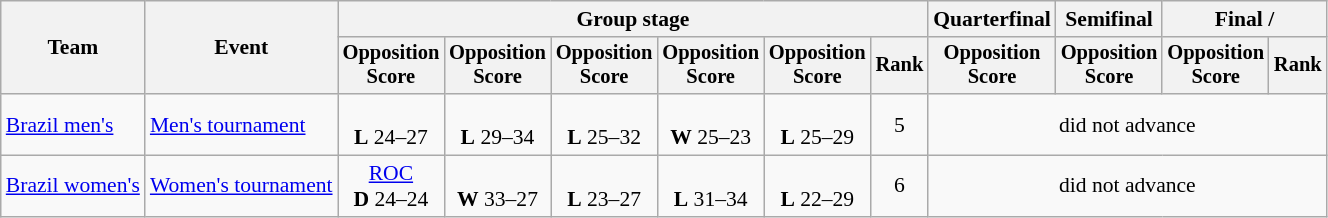<table class="wikitable" style="font-size:90%">
<tr>
<th rowspan=2>Team</th>
<th rowspan=2>Event</th>
<th colspan=6>Group stage</th>
<th>Quarterfinal</th>
<th>Semifinal</th>
<th colspan=2>Final / </th>
</tr>
<tr style="font-size:95%">
<th>Opposition<br>Score</th>
<th>Opposition<br>Score</th>
<th>Opposition<br>Score</th>
<th>Opposition<br>Score</th>
<th>Opposition<br>Score</th>
<th>Rank</th>
<th>Opposition<br>Score</th>
<th>Opposition<br>Score</th>
<th>Opposition<br>Score</th>
<th>Rank</th>
</tr>
<tr align=center>
<td align=left><a href='#'>Brazil men's</a></td>
<td align=left><a href='#'>Men's tournament</a></td>
<td><br><strong>L</strong> 24–27</td>
<td><br><strong>L</strong> 29–34</td>
<td><br><strong>L</strong> 25–32</td>
<td><br><strong>W</strong> 25–23</td>
<td><br><strong>L</strong> 25–29</td>
<td>5</td>
<td colspan=4>did not advance</td>
</tr>
<tr align=center>
<td align=left><a href='#'>Brazil women's</a></td>
<td align=left><a href='#'>Women's tournament</a></td>
<td> <a href='#'>ROC</a><br><strong>D</strong> 24–24</td>
<td><br><strong>W</strong> 33–27</td>
<td><br><strong>L</strong> 23–27</td>
<td><br><strong>L</strong> 31–34</td>
<td><br><strong>L</strong> 22–29</td>
<td>6</td>
<td colspan=4>did not advance</td>
</tr>
</table>
